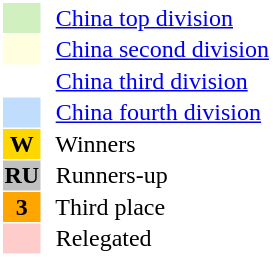<table style="border: 1px solid #ffffff; background-color: #ffffff" cellspacing="1" cellpadding="1">
<tr>
<td bgcolor="#D0F0C0" width="20"></td>
<td bgcolor="#ffffff" align="left">  <a href='#'>China top division</a></td>
</tr>
<tr>
<td bgcolor="#FFFFE0" width="20"></td>
<td bgcolor="#ffffff" align="left">  <a href='#'>China second division</a></td>
</tr>
<tr>
<th bgcolor="#ffffff" width="20"></th>
<td bgcolor="#ffffff" align="left">  <a href='#'>China third division</a></td>
</tr>
<tr>
<th bgcolor="#c1ddfd" width="20"></th>
<td bgcolor="#ffffff" align="left">  <a href='#'>China fourth division</a></td>
</tr>
<tr>
<th bgcolor="#FFD700" width="20">W</th>
<td bgcolor="#ffffff" align="left">  Winners</td>
</tr>
<tr>
<th bgcolor="#C0C0C0" width="20">RU</th>
<td bgcolor="#ffffff" align="left">  Runners-up</td>
</tr>
<tr>
<th bgcolor="#FFA500" width="20">3</th>
<td bgcolor="#ffffff" align="left">  Third place</td>
</tr>
<tr>
<th bgcolor="#ffcccc" width="20"></th>
<td bgcolor="#ffffff" align="left">  Relegated</td>
</tr>
</table>
